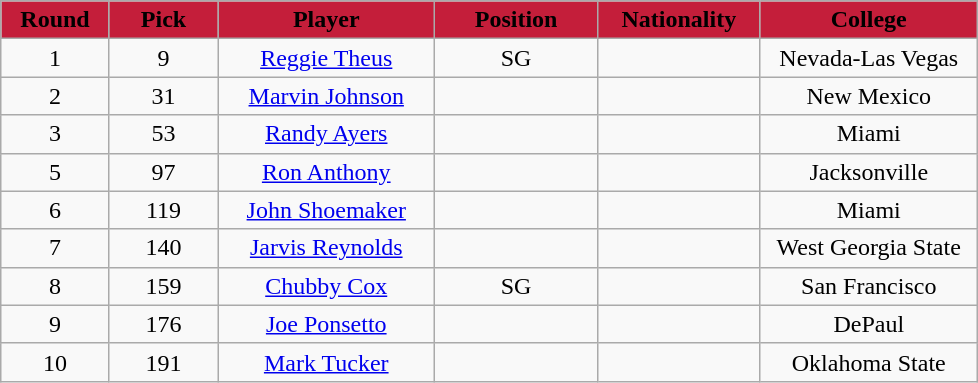<table class="wikitable sortable sortable">
<tr>
<th style="background:#C41E3A;" width="10%">Round</th>
<th style="background:#C41E3A;" width="10%">Pick</th>
<th style="background:#C41E3A;" width="20%">Player</th>
<th style="background:#C41E3A;" width="15%">Position</th>
<th style="background:#C41E3A;" width="15%">Nationality</th>
<th style="background:#C41E3A;" width="20%">College</th>
</tr>
<tr style="text-align: center">
<td>1</td>
<td>9</td>
<td><a href='#'>Reggie Theus</a></td>
<td>SG</td>
<td></td>
<td>Nevada-Las Vegas</td>
</tr>
<tr style="text-align: center">
<td>2</td>
<td>31</td>
<td><a href='#'>Marvin Johnson</a></td>
<td></td>
<td></td>
<td>New Mexico</td>
</tr>
<tr style="text-align: center">
<td>3</td>
<td>53</td>
<td><a href='#'>Randy Ayers</a></td>
<td></td>
<td></td>
<td>Miami</td>
</tr>
<tr style="text-align: center">
<td>5</td>
<td>97</td>
<td><a href='#'>Ron Anthony</a></td>
<td></td>
<td></td>
<td>Jacksonville</td>
</tr>
<tr style="text-align: center">
<td>6</td>
<td>119</td>
<td><a href='#'>John Shoemaker</a></td>
<td></td>
<td></td>
<td>Miami</td>
</tr>
<tr style="text-align: center">
<td>7</td>
<td>140</td>
<td><a href='#'>Jarvis Reynolds</a></td>
<td></td>
<td></td>
<td>West Georgia State</td>
</tr>
<tr style="text-align: center">
<td>8</td>
<td>159</td>
<td><a href='#'>Chubby Cox</a></td>
<td>SG</td>
<td></td>
<td>San Francisco</td>
</tr>
<tr style="text-align: center">
<td>9</td>
<td>176</td>
<td><a href='#'>Joe Ponsetto</a></td>
<td></td>
<td></td>
<td>DePaul</td>
</tr>
<tr style="text-align: center">
<td>10</td>
<td>191</td>
<td><a href='#'>Mark Tucker</a></td>
<td></td>
<td></td>
<td>Oklahoma State</td>
</tr>
</table>
